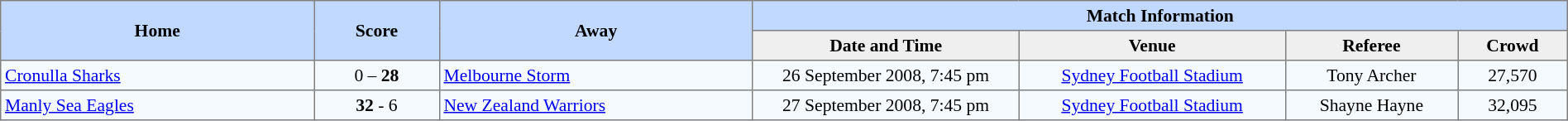<table border=1 style="border-collapse:collapse; font-size:90%; text-align:center;" cellpadding=3 cellspacing=0 width=100%>
<tr bgcolor=#C1D8FF>
<th rowspan=2 width=20%>Home</th>
<th rowspan=2 width=8%>Score</th>
<th rowspan=2 width=20%>Away</th>
<th colspan=6>Match Information</th>
</tr>
<tr bgcolor=#EFEFEF>
<th width=17%>Date and Time</th>
<th width=17%>Venue</th>
<th width=11%>Referee</th>
<th width=7%>Crowd</th>
</tr>
<tr bgcolor=#F5FAFF>
<td align=left> <a href='#'>Cronulla Sharks</a></td>
<td>0 – <strong>28</strong></td>
<td align=left> <a href='#'>Melbourne Storm</a></td>
<td>26 September 2008, 7:45 pm</td>
<td><a href='#'>Sydney Football Stadium</a></td>
<td>Tony Archer</td>
<td>27,570</td>
</tr>
<tr bgcolor=#F5FAFF>
<td align=left> <a href='#'>Manly Sea Eagles</a></td>
<td><strong>32</strong> - 6</td>
<td align=left> <a href='#'>New Zealand Warriors</a></td>
<td>27 September 2008, 7:45 pm</td>
<td><a href='#'>Sydney Football Stadium</a></td>
<td>Shayne Hayne</td>
<td>32,095</td>
</tr>
</table>
